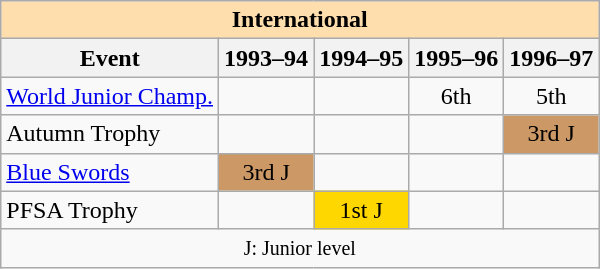<table class="wikitable" style="text-align:center">
<tr>
<th style="background-color: #ffdead; " colspan=5 align=center>International</th>
</tr>
<tr>
<th>Event</th>
<th>1993–94</th>
<th>1994–95</th>
<th>1995–96</th>
<th>1996–97</th>
</tr>
<tr>
<td align=left><a href='#'>World Junior Champ.</a></td>
<td></td>
<td></td>
<td>6th</td>
<td>5th</td>
</tr>
<tr>
<td align=left>Autumn Trophy</td>
<td></td>
<td></td>
<td></td>
<td bgcolor=cc9966>3rd J</td>
</tr>
<tr>
<td align=left><a href='#'>Blue Swords</a></td>
<td bgcolor=cc9966>3rd J</td>
<td></td>
<td></td>
<td></td>
</tr>
<tr>
<td align=left>PFSA Trophy</td>
<td></td>
<td bgcolor=gold>1st J</td>
<td></td>
<td></td>
</tr>
<tr>
<td colspan=5 align=center><small> J: Junior level </small></td>
</tr>
</table>
